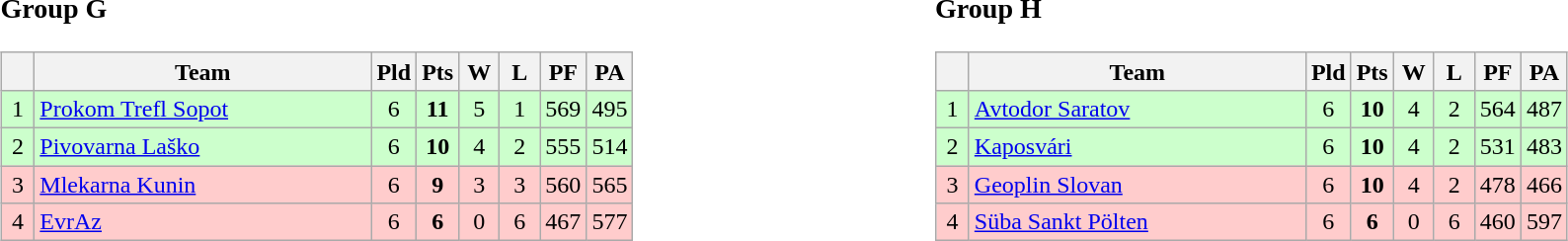<table>
<tr>
<td style="vertical-align:top; width:33%;"><br><h3>Group G</h3><table class=wikitable style="text-align:center">
<tr>
<th width=15></th>
<th width=220>Team</th>
<th width=20>Pld</th>
<th width=20>Pts</th>
<th width=20>W</th>
<th width=20>L</th>
<th width=20>PF</th>
<th width=20>PA</th>
</tr>
<tr bgcolor=#ccffcc>
<td>1</td>
<td align=left> <a href='#'>Prokom Trefl Sopot</a></td>
<td>6</td>
<td><strong>11</strong></td>
<td>5</td>
<td>1</td>
<td>569</td>
<td>495</td>
</tr>
<tr bgcolor=#ccffcc>
<td>2</td>
<td align=left> <a href='#'>Pivovarna Laško</a></td>
<td>6</td>
<td><strong>10</strong></td>
<td>4</td>
<td>2</td>
<td>555</td>
<td>514</td>
</tr>
<tr bgcolor=#ffcccc>
<td>3</td>
<td align=left> <a href='#'>Mlekarna Kunin</a></td>
<td>6</td>
<td><strong>9</strong></td>
<td>3</td>
<td>3</td>
<td>560</td>
<td>565</td>
</tr>
<tr bgcolor=#ffcccc>
<td>4</td>
<td align=left> <a href='#'>EvrAz</a></td>
<td>6</td>
<td><strong>6</strong></td>
<td>0</td>
<td>6</td>
<td>467</td>
<td>577</td>
</tr>
</table>
</td>
<td style="vertical-align:top; width:33%;"><br><h3>Group H</h3><table class=wikitable style="text-align:center">
<tr>
<th width=15></th>
<th width=220>Team</th>
<th width=20>Pld</th>
<th width=20>Pts</th>
<th width=20>W</th>
<th width=20>L</th>
<th width=20>PF</th>
<th width=20>PA</th>
</tr>
<tr bgcolor=#ccffcc>
<td>1</td>
<td align=left> <a href='#'>Avtodor Saratov</a></td>
<td>6</td>
<td><strong>10</strong></td>
<td>4</td>
<td>2</td>
<td>564</td>
<td>487</td>
</tr>
<tr bgcolor=#ccffcc>
<td>2</td>
<td align=left> <a href='#'>Kaposvári</a></td>
<td>6</td>
<td><strong>10</strong></td>
<td>4</td>
<td>2</td>
<td>531</td>
<td>483</td>
</tr>
<tr bgcolor=#ffcccc>
<td>3</td>
<td align=left> <a href='#'>Geoplin Slovan</a></td>
<td>6</td>
<td><strong>10</strong></td>
<td>4</td>
<td>2</td>
<td>478</td>
<td>466</td>
</tr>
<tr bgcolor=#ffcccc>
<td>4</td>
<td align=left> <a href='#'>Süba Sankt Pölten</a></td>
<td>6</td>
<td><strong>6</strong></td>
<td>0</td>
<td>6</td>
<td>460</td>
<td>597</td>
</tr>
</table>
</td>
</tr>
</table>
